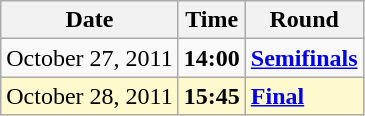<table class="wikitable">
<tr>
<th>Date</th>
<th>Time</th>
<th>Round</th>
</tr>
<tr>
<td>October 27, 2011</td>
<td><strong>14:00</strong></td>
<td><strong><a href='#'>Semifinals</a></strong></td>
</tr>
<tr style=background:lemonchiffon>
<td>October 28, 2011</td>
<td><strong>15:45</strong></td>
<td><strong><a href='#'>Final</a></strong></td>
</tr>
</table>
